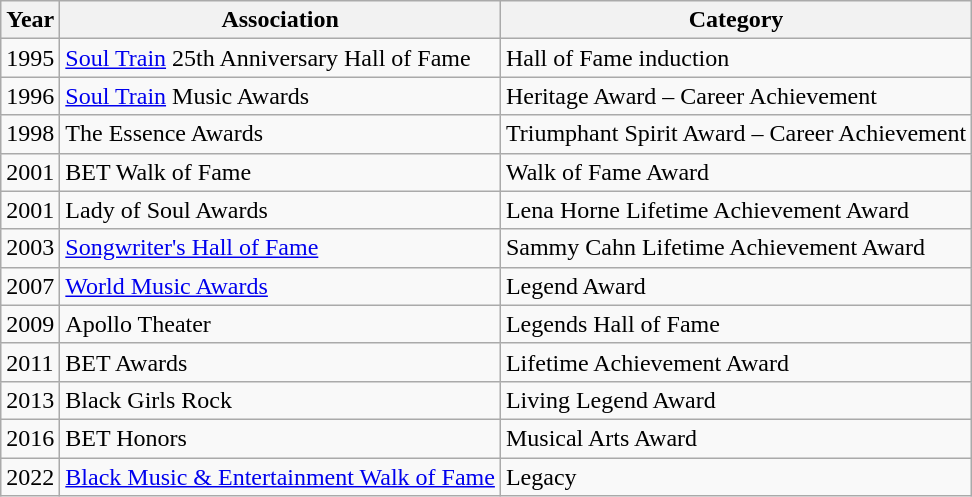<table class=wikitable>
<tr>
<th>Year</th>
<th>Association</th>
<th>Category</th>
</tr>
<tr>
<td>1995</td>
<td><a href='#'>Soul Train</a> 25th Anniversary Hall of Fame</td>
<td>Hall of Fame induction</td>
</tr>
<tr>
<td>1996</td>
<td><a href='#'>Soul Train</a> Music Awards</td>
<td>Heritage Award – Career Achievement</td>
</tr>
<tr>
<td>1998</td>
<td>The Essence Awards</td>
<td>Triumphant Spirit Award – Career Achievement</td>
</tr>
<tr>
<td>2001</td>
<td>BET Walk of Fame</td>
<td>Walk of Fame Award</td>
</tr>
<tr>
<td>2001</td>
<td>Lady of Soul Awards</td>
<td>Lena Horne Lifetime Achievement Award</td>
</tr>
<tr>
<td>2003</td>
<td><a href='#'>Songwriter's Hall of Fame</a></td>
<td>Sammy Cahn Lifetime Achievement Award</td>
</tr>
<tr>
<td>2007</td>
<td><a href='#'>World Music Awards</a></td>
<td>Legend Award</td>
</tr>
<tr>
<td>2009</td>
<td>Apollo Theater</td>
<td>Legends Hall of Fame</td>
</tr>
<tr>
<td>2011</td>
<td>BET Awards</td>
<td>Lifetime Achievement Award</td>
</tr>
<tr>
<td>2013</td>
<td>Black Girls Rock</td>
<td>Living Legend Award</td>
</tr>
<tr>
<td>2016</td>
<td>BET Honors</td>
<td>Musical Arts Award</td>
</tr>
<tr>
<td>2022</td>
<td><a href='#'>Black Music & Entertainment Walk of Fame</a></td>
<td>Legacy</td>
</tr>
</table>
